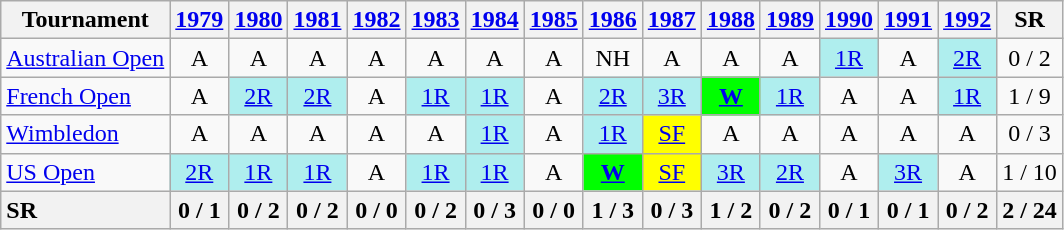<table class=wikitable style=text-align:center>
<tr>
<th>Tournament</th>
<th><a href='#'>1979</a></th>
<th><a href='#'>1980</a></th>
<th><a href='#'>1981</a></th>
<th><a href='#'>1982</a></th>
<th><a href='#'>1983</a></th>
<th><a href='#'>1984</a></th>
<th><a href='#'>1985</a></th>
<th><a href='#'>1986</a></th>
<th><a href='#'>1987</a></th>
<th><a href='#'>1988</a></th>
<th><a href='#'>1989</a></th>
<th><a href='#'>1990</a></th>
<th><a href='#'>1991</a></th>
<th><a href='#'>1992</a></th>
<th>SR</th>
</tr>
<tr>
<td align=left><a href='#'>Australian Open</a></td>
<td>A</td>
<td>A</td>
<td>A</td>
<td>A</td>
<td>A</td>
<td>A</td>
<td>A</td>
<td>NH</td>
<td>A</td>
<td>A</td>
<td>A</td>
<td bgcolor=afeeee><a href='#'>1R</a></td>
<td>A</td>
<td bgcolor=afeeee><a href='#'>2R</a></td>
<td>0 / 2</td>
</tr>
<tr>
<td align=left><a href='#'>French Open</a></td>
<td>A</td>
<td bgcolor=afeeee><a href='#'>2R</a></td>
<td bgcolor=afeeee><a href='#'>2R</a></td>
<td>A</td>
<td bgcolor=afeeee><a href='#'>1R</a></td>
<td bgcolor=afeeee><a href='#'>1R</a></td>
<td>A</td>
<td bgcolor=afeeee><a href='#'>2R</a></td>
<td bgcolor=afeeee><a href='#'>3R</a></td>
<td bgcolor=lime><a href='#'><strong>W</strong></a></td>
<td bgcolor=afeeee><a href='#'>1R</a></td>
<td>A</td>
<td>A</td>
<td bgcolor=afeeee><a href='#'>1R</a></td>
<td>1 / 9</td>
</tr>
<tr>
<td align=left><a href='#'>Wimbledon</a></td>
<td>A</td>
<td>A</td>
<td>A</td>
<td>A</td>
<td>A</td>
<td bgcolor=afeeee><a href='#'>1R</a></td>
<td>A</td>
<td bgcolor=afeeee><a href='#'>1R</a></td>
<td bgcolor=yellow><a href='#'>SF</a></td>
<td>A</td>
<td>A</td>
<td>A</td>
<td>A</td>
<td>A</td>
<td>0 / 3</td>
</tr>
<tr>
<td align=left><a href='#'>US Open</a></td>
<td bgcolor=afeeee><a href='#'>2R</a></td>
<td bgcolor=afeeee><a href='#'>1R</a></td>
<td bgcolor=afeeee><a href='#'>1R</a></td>
<td>A</td>
<td bgcolor=afeeee><a href='#'>1R</a></td>
<td bgcolor=afeeee><a href='#'>1R</a></td>
<td>A</td>
<td bgcolor=lime><a href='#'><strong>W</strong></a></td>
<td bgcolor=yellow><a href='#'>SF</a></td>
<td bgcolor=afeeee><a href='#'>3R</a></td>
<td bgcolor=afeeee><a href='#'>2R</a></td>
<td>A</td>
<td bgcolor=afeeee><a href='#'>3R</a></td>
<td>A</td>
<td>1 / 10</td>
</tr>
<tr>
<th style=text-align:left>SR</th>
<th>0 / 1</th>
<th>0 / 2</th>
<th>0 / 2</th>
<th>0 / 0</th>
<th>0 / 2</th>
<th>0 / 3</th>
<th>0 / 0</th>
<th>1 / 3</th>
<th>0 / 3</th>
<th>1 / 2</th>
<th>0 / 2</th>
<th>0 / 1</th>
<th>0 / 1</th>
<th>0 / 2</th>
<th>2 / 24</th>
</tr>
</table>
